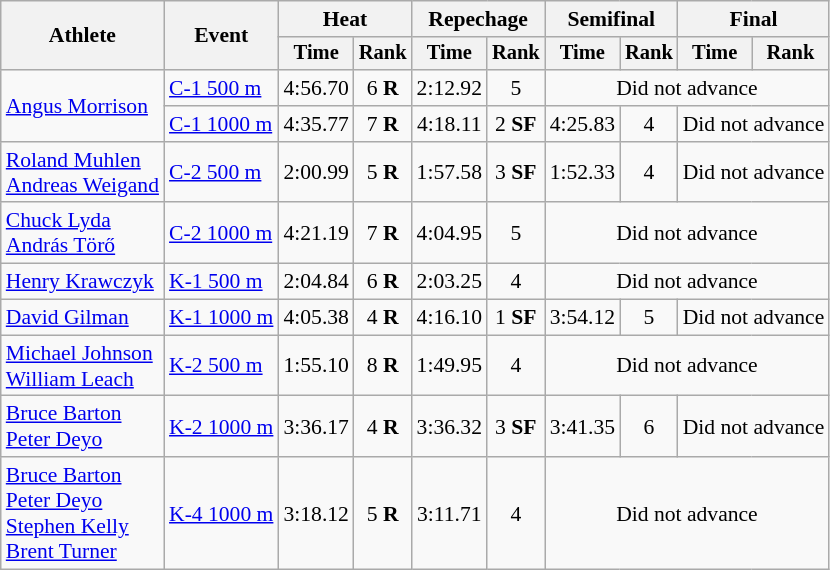<table class=wikitable style=font-size:90%;text-align:center>
<tr>
<th rowspan=2>Athlete</th>
<th rowspan=2>Event</th>
<th colspan=2>Heat</th>
<th colspan=2>Repechage</th>
<th colspan=2>Semifinal</th>
<th colspan=2>Final</th>
</tr>
<tr style=font-size:95%>
<th>Time</th>
<th>Rank</th>
<th>Time</th>
<th>Rank</th>
<th>Time</th>
<th>Rank</th>
<th>Time</th>
<th>Rank</th>
</tr>
<tr>
<td align=left rowspan=2><a href='#'>Angus Morrison</a></td>
<td align=left><a href='#'>C-1 500 m</a></td>
<td>4:56.70</td>
<td>6 <strong>R</strong></td>
<td>2:12.92</td>
<td>5</td>
<td colspan=4>Did not advance</td>
</tr>
<tr>
<td align=left><a href='#'>C-1 1000 m</a></td>
<td>4:35.77</td>
<td>7 <strong>R</strong></td>
<td>4:18.11</td>
<td>2 <strong>SF</strong></td>
<td>4:25.83</td>
<td>4</td>
<td colspan=2>Did not advance</td>
</tr>
<tr>
<td align=left><a href='#'>Roland Muhlen</a><br><a href='#'>Andreas Weigand</a></td>
<td align=left><a href='#'>C-2 500 m</a></td>
<td>2:00.99</td>
<td>5 <strong>R</strong></td>
<td>1:57.58</td>
<td>3 <strong>SF</strong></td>
<td>1:52.33</td>
<td>4</td>
<td colspan=2>Did not advance</td>
</tr>
<tr>
<td align=left><a href='#'>Chuck Lyda</a><br><a href='#'>András Törő</a></td>
<td align=left><a href='#'>C-2 1000 m</a></td>
<td>4:21.19</td>
<td>7 <strong>R</strong></td>
<td>4:04.95</td>
<td>5</td>
<td colspan=4>Did not advance</td>
</tr>
<tr>
<td align=left><a href='#'>Henry Krawczyk</a></td>
<td align=left><a href='#'>K-1 500 m</a></td>
<td>2:04.84</td>
<td>6 <strong>R</strong></td>
<td>2:03.25</td>
<td>4</td>
<td colspan=4>Did not advance</td>
</tr>
<tr>
<td align=left><a href='#'>David Gilman</a></td>
<td align=left><a href='#'>K-1 1000 m</a></td>
<td>4:05.38</td>
<td>4 <strong>R</strong></td>
<td>4:16.10</td>
<td>1 <strong>SF</strong></td>
<td>3:54.12</td>
<td>5</td>
<td colspan=2>Did not advance</td>
</tr>
<tr>
<td align=left><a href='#'>Michael Johnson</a><br><a href='#'>William Leach</a></td>
<td align=left><a href='#'>K-2 500 m</a></td>
<td>1:55.10</td>
<td>8 <strong>R</strong></td>
<td>1:49.95</td>
<td>4</td>
<td colspan=4>Did not advance</td>
</tr>
<tr>
<td align=left><a href='#'>Bruce Barton</a><br><a href='#'>Peter Deyo</a></td>
<td align=left><a href='#'>K-2 1000 m</a></td>
<td>3:36.17</td>
<td>4 <strong>R</strong></td>
<td>3:36.32</td>
<td>3 <strong>SF</strong></td>
<td>3:41.35</td>
<td>6</td>
<td colspan=2>Did not advance</td>
</tr>
<tr>
<td align=left><a href='#'>Bruce Barton</a><br><a href='#'>Peter Deyo</a><br><a href='#'>Stephen Kelly</a><br><a href='#'>Brent Turner</a></td>
<td align=left><a href='#'>K-4 1000 m</a></td>
<td>3:18.12</td>
<td>5 <strong>R</strong></td>
<td>3:11.71</td>
<td>4</td>
<td colspan=4>Did not advance</td>
</tr>
</table>
